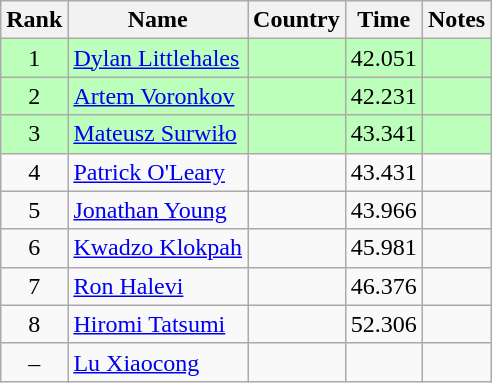<table class="wikitable" style="text-align:center">
<tr>
<th>Rank</th>
<th>Name</th>
<th>Country</th>
<th>Time</th>
<th>Notes</th>
</tr>
<tr bgcolor=bbffbb>
<td>1</td>
<td align="left"><a href='#'>Dylan Littlehales</a></td>
<td align="left"></td>
<td>42.051</td>
<td></td>
</tr>
<tr bgcolor=bbffbb>
<td>2</td>
<td align="left"><a href='#'>Artem Voronkov</a></td>
<td align="left"></td>
<td>42.231</td>
<td></td>
</tr>
<tr bgcolor=bbffbb>
<td>3</td>
<td align="left"><a href='#'>Mateusz Surwiło</a></td>
<td align="left"></td>
<td>43.341</td>
<td></td>
</tr>
<tr>
<td>4</td>
<td align="left"><a href='#'>Patrick O'Leary</a></td>
<td align="left"></td>
<td>43.431</td>
<td></td>
</tr>
<tr>
<td>5</td>
<td align="left"><a href='#'>Jonathan Young</a></td>
<td align="left"></td>
<td>43.966</td>
<td></td>
</tr>
<tr>
<td>6</td>
<td align="left"><a href='#'>Kwadzo Klokpah</a></td>
<td align="left"></td>
<td>45.981</td>
<td></td>
</tr>
<tr>
<td>7</td>
<td align="left"><a href='#'>Ron Halevi</a></td>
<td align="left"></td>
<td>46.376</td>
<td></td>
</tr>
<tr>
<td>8</td>
<td align="left"><a href='#'>Hiromi Tatsumi</a></td>
<td align="left"></td>
<td>52.306</td>
<td></td>
</tr>
<tr>
<td>–</td>
<td align="left"><a href='#'>Lu Xiaocong</a></td>
<td align="left"></td>
<td></td>
<td></td>
</tr>
</table>
